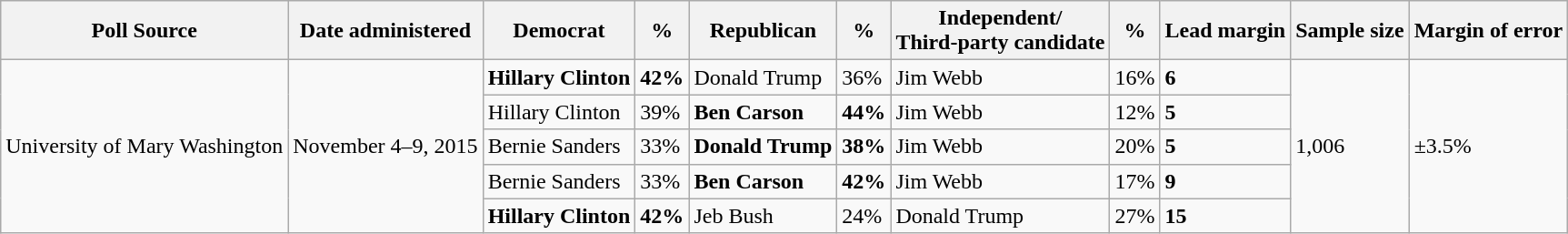<table class="wikitable">
<tr>
<th>Poll Source</th>
<th>Date administered</th>
<th>Democrat</th>
<th>%</th>
<th>Republican</th>
<th>%</th>
<th>Independent/<br>Third-party candidate</th>
<th>%</th>
<th>Lead margin</th>
<th>Sample size</th>
<th>Margin of error</th>
</tr>
<tr>
<td rowspan=5>University of Mary Washington</td>
<td rowspan=5>November 4–9, 2015</td>
<td><strong>Hillary Clinton</strong></td>
<td><strong>42%</strong></td>
<td>Donald Trump</td>
<td>36%</td>
<td>Jim Webb</td>
<td>16%</td>
<td><strong>6</strong></td>
<td rowspan=5>1,006</td>
<td rowspan=5>±3.5%</td>
</tr>
<tr>
<td>Hillary Clinton</td>
<td>39%</td>
<td><strong>Ben Carson</strong></td>
<td><strong>44%</strong></td>
<td>Jim Webb</td>
<td>12%</td>
<td><strong>5</strong></td>
</tr>
<tr>
<td>Bernie Sanders</td>
<td>33%</td>
<td><strong>Donald Trump</strong></td>
<td><strong>38%</strong></td>
<td>Jim Webb</td>
<td>20%</td>
<td><strong>5</strong></td>
</tr>
<tr>
<td>Bernie Sanders</td>
<td>33%</td>
<td><strong>Ben Carson</strong></td>
<td><strong>42%</strong></td>
<td>Jim Webb</td>
<td>17%</td>
<td><strong>9</strong></td>
</tr>
<tr>
<td><strong>Hillary Clinton</strong></td>
<td><strong>42%</strong></td>
<td>Jeb Bush</td>
<td>24%</td>
<td>Donald Trump</td>
<td>27%</td>
<td><strong>15</strong></td>
</tr>
</table>
